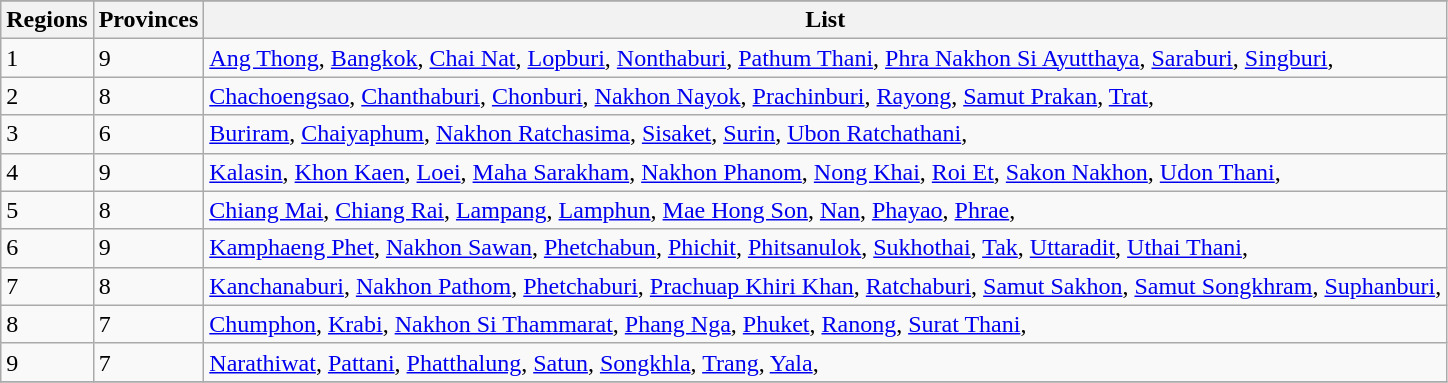<table class="wikitable">
<tr>
</tr>
<tr>
<th>Regions</th>
<th>Provinces</th>
<th>List</th>
</tr>
<tr>
<td>1</td>
<td>9</td>
<td><a href='#'>Ang Thong</a>,    <a href='#'>Bangkok</a>,    <a href='#'>Chai Nat</a>,    <a href='#'>Lopburi</a>,    <a href='#'>Nonthaburi</a>,    <a href='#'>Pathum Thani</a>,    <a href='#'>Phra Nakhon Si Ayutthaya</a>,    <a href='#'>Saraburi</a>,    <a href='#'>Singburi</a>,</td>
</tr>
<tr>
<td>2</td>
<td>8</td>
<td><a href='#'>Chachoengsao</a>,    <a href='#'>Chanthaburi</a>,    <a href='#'>Chonburi</a>,    <a href='#'>Nakhon Nayok</a>,    <a href='#'>Prachinburi</a>,    <a href='#'>Rayong</a>,    <a href='#'>Samut Prakan</a>,    <a href='#'>Trat</a>,</td>
</tr>
<tr>
<td>3</td>
<td>6</td>
<td><a href='#'>Buriram</a>,    <a href='#'>Chaiyaphum</a>,    <a href='#'>Nakhon Ratchasima</a>,    <a href='#'>Sisaket</a>,    <a href='#'>Surin</a>,    <a href='#'>Ubon Ratchathani</a>,</td>
</tr>
<tr>
<td>4</td>
<td>9</td>
<td><a href='#'>Kalasin</a>,    <a href='#'>Khon Kaen</a>,    <a href='#'>Loei</a>,    <a href='#'>Maha Sarakham</a>,    <a href='#'>Nakhon Phanom</a>,    <a href='#'>Nong Khai</a>,    <a href='#'>Roi Et</a>,    <a href='#'>Sakon Nakhon</a>,    <a href='#'>Udon Thani</a>,</td>
</tr>
<tr>
<td>5</td>
<td>8</td>
<td><a href='#'>Chiang Mai</a>,    <a href='#'>Chiang Rai</a>,    <a href='#'>Lampang</a>,    <a href='#'>Lamphun</a>,    <a href='#'>Mae Hong Son</a>,    <a href='#'>Nan</a>,    <a href='#'>Phayao</a>,    <a href='#'>Phrae</a>,</td>
</tr>
<tr>
<td>6</td>
<td>9</td>
<td><a href='#'>Kamphaeng Phet</a>,    <a href='#'>Nakhon Sawan</a>,   <a href='#'>Phetchabun</a>,    <a href='#'>Phichit</a>,    <a href='#'>Phitsanulok</a>,    <a href='#'>Sukhothai</a>,    <a href='#'>Tak</a>,    <a href='#'>Uttaradit</a>,    <a href='#'>Uthai Thani</a>,</td>
</tr>
<tr>
<td>7</td>
<td>8</td>
<td><a href='#'>Kanchanaburi</a>,    <a href='#'>Nakhon Pathom</a>,    <a href='#'>Phetchaburi</a>,    <a href='#'>Prachuap Khiri Khan</a>,    <a href='#'>Ratchaburi</a>,    <a href='#'>Samut Sakhon</a>,    <a href='#'>Samut Songkhram</a>,    <a href='#'>Suphanburi</a>,</td>
</tr>
<tr>
<td>8</td>
<td>7</td>
<td><a href='#'>Chumphon</a>,    <a href='#'>Krabi</a>,    <a href='#'>Nakhon Si Thammarat</a>,    <a href='#'>Phang Nga</a>,    <a href='#'>Phuket</a>,    <a href='#'>Ranong</a>,    <a href='#'>Surat Thani</a>,</td>
</tr>
<tr>
<td>9</td>
<td>7</td>
<td><a href='#'>Narathiwat</a>,    <a href='#'>Pattani</a>,    <a href='#'>Phatthalung</a>,    <a href='#'>Satun</a>,    <a href='#'>Songkhla</a>,    <a href='#'>Trang</a>,    <a href='#'>Yala</a>,</td>
</tr>
<tr>
</tr>
</table>
